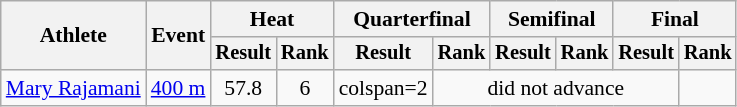<table class="wikitable" style="font-size:90%">
<tr>
<th rowspan="2">Athlete</th>
<th rowspan="2">Event</th>
<th colspan="2">Heat</th>
<th colspan="2">Quarterfinal</th>
<th colspan="2">Semifinal</th>
<th colspan="2">Final</th>
</tr>
<tr style="font-size:95%">
<th>Result</th>
<th>Rank</th>
<th>Result</th>
<th>Rank</th>
<th>Result</th>
<th>Rank</th>
<th>Result</th>
<th>Rank</th>
</tr>
<tr align=center>
<td align=left><a href='#'>Mary Rajamani</a></td>
<td align=left rowspan=3><a href='#'>400 m</a></td>
<td>57.8</td>
<td>6</td>
<td>colspan=2 </td>
<td colspan=4>did not advance</td>
</tr>
</table>
